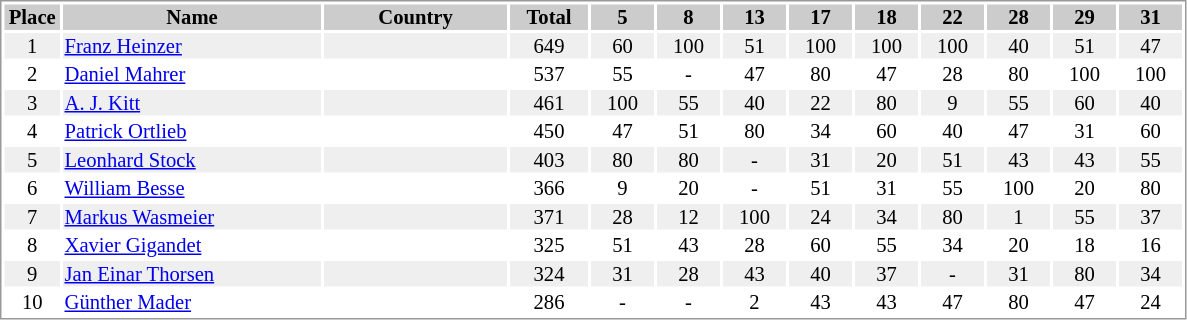<table border="0" style="border: 1px solid #999; background-color:#FFFFFF; text-align:center; font-size:86%; line-height:15px;">
<tr align="center" bgcolor="#CCCCCC">
<th width=35>Place</th>
<th width=170>Name</th>
<th width=120>Country</th>
<th width=50>Total</th>
<th width=40>5</th>
<th width=40>8</th>
<th width=40>13</th>
<th width=40>17</th>
<th width=40>18</th>
<th width=40>22</th>
<th width=40>28</th>
<th width=40>29</th>
<th width=40>31</th>
</tr>
<tr bgcolor="#EFEFEF">
<td>1</td>
<td align="left"><a href='#'>Franz Heinzer</a></td>
<td align="left"></td>
<td>649</td>
<td>60</td>
<td>100</td>
<td>51</td>
<td>100</td>
<td>100</td>
<td>100</td>
<td>40</td>
<td>51</td>
<td>47</td>
</tr>
<tr>
<td>2</td>
<td align="left"><a href='#'>Daniel Mahrer</a></td>
<td align="left"></td>
<td>537</td>
<td>55</td>
<td>-</td>
<td>47</td>
<td>80</td>
<td>47</td>
<td>28</td>
<td>80</td>
<td>100</td>
<td>100</td>
</tr>
<tr bgcolor="#EFEFEF">
<td>3</td>
<td align="left"><a href='#'>A. J. Kitt</a></td>
<td align="left"></td>
<td>461</td>
<td>100</td>
<td>55</td>
<td>40</td>
<td>22</td>
<td>80</td>
<td>9</td>
<td>55</td>
<td>60</td>
<td>40</td>
</tr>
<tr>
<td>4</td>
<td align="left"><a href='#'>Patrick Ortlieb</a></td>
<td align="left"></td>
<td>450</td>
<td>47</td>
<td>51</td>
<td>80</td>
<td>34</td>
<td>60</td>
<td>40</td>
<td>47</td>
<td>31</td>
<td>60</td>
</tr>
<tr bgcolor="#EFEFEF">
<td>5</td>
<td align="left"><a href='#'>Leonhard Stock</a></td>
<td align="left"></td>
<td>403</td>
<td>80</td>
<td>80</td>
<td>-</td>
<td>31</td>
<td>20</td>
<td>51</td>
<td>43</td>
<td>43</td>
<td>55</td>
</tr>
<tr>
<td>6</td>
<td align="left"><a href='#'>William Besse</a></td>
<td align="left"></td>
<td>366</td>
<td>9</td>
<td>20</td>
<td>-</td>
<td>51</td>
<td>31</td>
<td>55</td>
<td>100</td>
<td>20</td>
<td>80</td>
</tr>
<tr bgcolor="#EFEFEF">
<td>7</td>
<td align="left"><a href='#'>Markus Wasmeier</a></td>
<td align="left"></td>
<td>371</td>
<td>28</td>
<td>12</td>
<td>100</td>
<td>24</td>
<td>34</td>
<td>80</td>
<td>1</td>
<td>55</td>
<td>37</td>
</tr>
<tr>
<td>8</td>
<td align="left"><a href='#'>Xavier Gigandet</a></td>
<td align="left"></td>
<td>325</td>
<td>51</td>
<td>43</td>
<td>28</td>
<td>60</td>
<td>55</td>
<td>34</td>
<td>20</td>
<td>18</td>
<td>16</td>
</tr>
<tr bgcolor="#EFEFEF">
<td>9</td>
<td align="left"><a href='#'>Jan Einar Thorsen</a></td>
<td align="left"></td>
<td>324</td>
<td>31</td>
<td>28</td>
<td>43</td>
<td>40</td>
<td>37</td>
<td>-</td>
<td>31</td>
<td>80</td>
<td>34</td>
</tr>
<tr>
<td>10</td>
<td align="left"><a href='#'>Günther Mader</a></td>
<td align="left"></td>
<td>286</td>
<td>-</td>
<td>-</td>
<td>2</td>
<td>43</td>
<td>43</td>
<td>47</td>
<td>80</td>
<td>47</td>
<td>24</td>
</tr>
</table>
